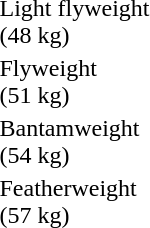<table>
<tr>
<td rowspan=2>Light flyweight<br>(48 kg)</td>
<td rowspan=2></td>
<td rowspan=2></td>
<td></td>
</tr>
<tr>
<td></td>
</tr>
<tr>
<td rowspan=2>Flyweight<br>(51 kg)</td>
<td rowspan=2></td>
<td rowspan=2></td>
<td></td>
</tr>
<tr>
<td></td>
</tr>
<tr>
<td rowspan=2>Bantamweight<br>(54 kg)</td>
<td rowspan=2></td>
<td rowspan=2></td>
<td></td>
</tr>
<tr>
<td></td>
</tr>
<tr>
<td rowspan=2>Featherweight<br>(57 kg)</td>
<td rowspan=2></td>
<td rowspan=2></td>
<td></td>
</tr>
<tr>
<td></td>
</tr>
</table>
